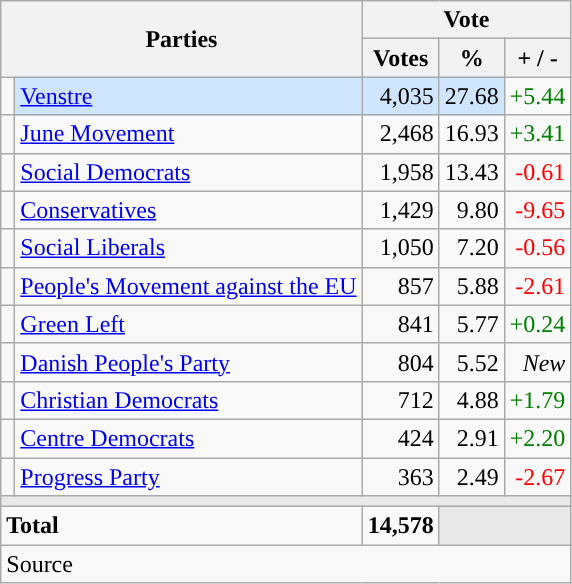<table class="wikitable" style="text-align:right;">
<tr>
<th style="text-align:centre;" rowspan="2" colspan="2" width="225">Parties</th>
<th colspan="3">Vote</th>
</tr>
<tr>
<th width="15">Votes</th>
<th width="15">%</th>
<th width="15">+ / -</th>
</tr>
<tr>
<td width="2" style="color:inherit;background:"></td>
<td bgcolor=#cfe5fe   align="left"><a href='#'>Venstre</a></td>
<td bgcolor=#cfe5fe>4,035</td>
<td bgcolor=#cfe5fe>27.68</td>
<td style=color:green;>+5.44</td>
</tr>
<tr>
<td width="2" style="color:inherit;background:"></td>
<td align="left"><a href='#'>June Movement</a></td>
<td>2,468</td>
<td>16.93</td>
<td style=color:green;>+3.41</td>
</tr>
<tr>
<td width="2" style="color:inherit;background:"></td>
<td align="left"><a href='#'>Social Democrats</a></td>
<td>1,958</td>
<td>13.43</td>
<td style=color:red;>-0.61</td>
</tr>
<tr>
<td width="2" style="color:inherit;background:"></td>
<td align="left"><a href='#'>Conservatives</a></td>
<td>1,429</td>
<td>9.80</td>
<td style=color:red;>-9.65</td>
</tr>
<tr>
<td width="2" style="color:inherit;background:"></td>
<td align="left"><a href='#'>Social Liberals</a></td>
<td>1,050</td>
<td>7.20</td>
<td style=color:red;>-0.56</td>
</tr>
<tr>
<td width="2" style="color:inherit;background:"></td>
<td align="left"><a href='#'>People's Movement against the EU</a></td>
<td>857</td>
<td>5.88</td>
<td style=color:red;>-2.61</td>
</tr>
<tr>
<td width="2" style="color:inherit;background:"></td>
<td align="left"><a href='#'>Green Left</a></td>
<td>841</td>
<td>5.77</td>
<td style=color:green;>+0.24</td>
</tr>
<tr>
<td width="2" style="color:inherit;background:"></td>
<td align="left"><a href='#'>Danish People's Party</a></td>
<td>804</td>
<td>5.52</td>
<td><em>New</em></td>
</tr>
<tr>
<td width="2" style="color:inherit;background:"></td>
<td align="left"><a href='#'>Christian Democrats</a></td>
<td>712</td>
<td>4.88</td>
<td style=color:green;>+1.79</td>
</tr>
<tr>
<td width="2" style="color:inherit;background:"></td>
<td align="left"><a href='#'>Centre Democrats</a></td>
<td>424</td>
<td>2.91</td>
<td style=color:green;>+2.20</td>
</tr>
<tr>
<td width="2" style="color:inherit;background:"></td>
<td align="left"><a href='#'>Progress Party</a></td>
<td>363</td>
<td>2.49</td>
<td style=color:red;>-2.67</td>
</tr>
<tr>
<td colspan="7" bgcolor="#E9E9E9"></td>
</tr>
<tr>
<td align="left" colspan="2"><strong>Total</strong></td>
<td><strong>14,578</strong></td>
<td bgcolor="#E9E9E9" colspan="2"></td>
</tr>
<tr>
<td align="left" colspan="6">Source</td>
</tr>
</table>
